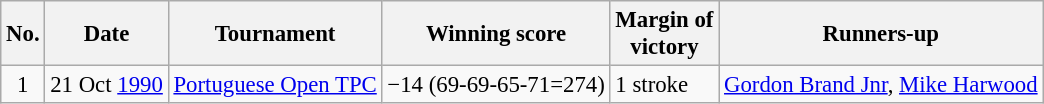<table class="wikitable" style="font-size:95%;">
<tr>
<th>No.</th>
<th>Date</th>
<th>Tournament</th>
<th>Winning score</th>
<th>Margin of<br>victory</th>
<th>Runners-up</th>
</tr>
<tr>
<td align=center>1</td>
<td align=right>21 Oct <a href='#'>1990</a></td>
<td><a href='#'>Portuguese Open TPC</a></td>
<td>−14 (69-69-65-71=274)</td>
<td>1 stroke</td>
<td> <a href='#'>Gordon Brand Jnr</a>,  <a href='#'>Mike Harwood</a></td>
</tr>
</table>
